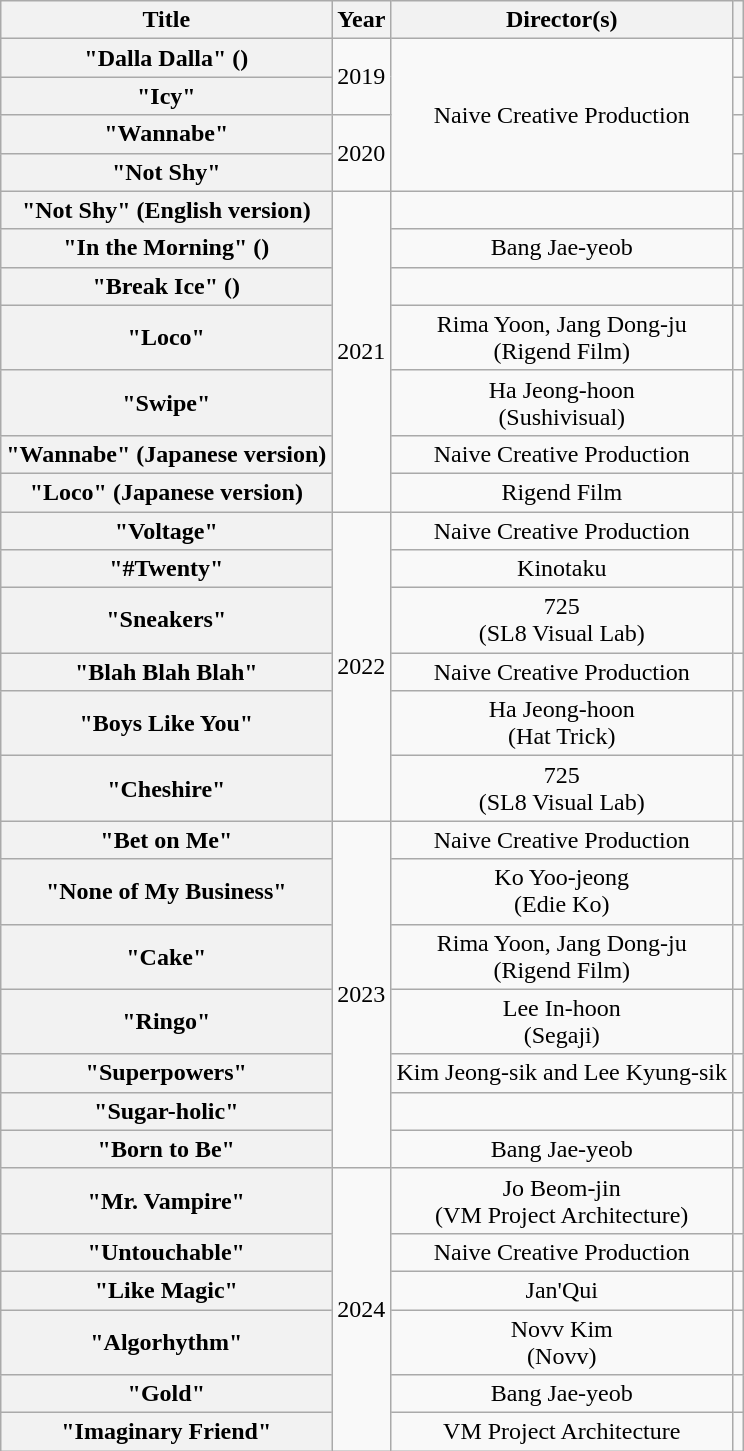<table class="wikitable plainrowheaders" style="text-align:center">
<tr>
<th scope="col">Title</th>
<th scope="col">Year</th>
<th scope="col">Director(s)</th>
<th scope="col"></th>
</tr>
<tr>
<th scope="row">"Dalla Dalla" ()</th>
<td rowspan="2">2019</td>
<td rowspan="4">Naive Creative Production</td>
<td></td>
</tr>
<tr>
<th scope="row">"Icy"</th>
<td></td>
</tr>
<tr>
<th scope="row">"Wannabe"</th>
<td rowspan="2">2020</td>
<td></td>
</tr>
<tr>
<th scope="row">"Not Shy"</th>
<td></td>
</tr>
<tr>
<th scope="row">"Not Shy" (English version) <br></th>
<td rowspan="7">2021</td>
<td></td>
<td></td>
</tr>
<tr>
<th scope="row">"In the Morning" ()</th>
<td>Bang Jae-yeob</td>
<td></td>
</tr>
<tr>
<th scope="row">"Break Ice" ()<br></th>
<td></td>
<td></td>
</tr>
<tr>
<th scope="row">"Loco"</th>
<td>Rima Yoon, Jang Dong-ju<br>(Rigend Film)</td>
<td></td>
</tr>
<tr>
<th scope="row">"Swipe"</th>
<td>Ha Jeong-hoon<br>(Sushivisual)</td>
<td></td>
</tr>
<tr>
<th scope="row">"Wannabe" (Japanese version)</th>
<td>Naive Creative Production</td>
<td></td>
</tr>
<tr>
<th scope="row">"Loco" (Japanese version)</th>
<td>Rigend Film</td>
<td></td>
</tr>
<tr>
<th scope="row">"Voltage"</th>
<td rowspan="6">2022</td>
<td>Naive Creative Production</td>
<td></td>
</tr>
<tr>
<th scope="row">"#Twenty"</th>
<td>Kinotaku</td>
<td></td>
</tr>
<tr>
<th scope="row">"Sneakers"</th>
<td>725<br>(SL8 Visual Lab)</td>
<td></td>
</tr>
<tr>
<th scope="row">"Blah Blah Blah"</th>
<td>Naive Creative Production</td>
<td></td>
</tr>
<tr>
<th scope="row">"Boys Like You"</th>
<td>Ha Jeong-hoon<br>(Hat Trick)</td>
<td></td>
</tr>
<tr>
<th scope="row">"Cheshire"</th>
<td>725<br>(SL8 Visual Lab)</td>
<td></td>
</tr>
<tr>
<th scope="row">"Bet on Me"</th>
<td rowspan="7">2023</td>
<td>Naive Creative Production</td>
<td></td>
</tr>
<tr>
<th scope="row">"None of My Business"</th>
<td>Ko Yoo-jeong<br>(Edie Ko)</td>
<td></td>
</tr>
<tr>
<th scope="row">"Cake"</th>
<td>Rima Yoon, Jang Dong-ju<br>(Rigend Film)</td>
<td></td>
</tr>
<tr>
<th scope="row">"Ringo"</th>
<td>Lee In-hoon<br>(Segaji)</td>
<td></td>
</tr>
<tr>
<th scope="row">"Superpowers"</th>
<td>Kim Jeong-sik and Lee Kyung-sik</td>
<td></td>
</tr>
<tr>
<th scope="row">"Sugar-holic"</th>
<td></td>
<td></td>
</tr>
<tr>
<th scope="row">"Born to Be"</th>
<td>Bang Jae-yeob</td>
<td></td>
</tr>
<tr>
<th scope="row">"Mr. Vampire"</th>
<td rowspan="6">2024</td>
<td>Jo Beom-jin<br>(VM Project Architecture)</td>
<td></td>
</tr>
<tr>
<th scope="row">"Untouchable"</th>
<td>Naive Creative Production</td>
<td></td>
</tr>
<tr>
<th scope="row">"Like Magic"<br></th>
<td>Jan'Qui</td>
<td></td>
</tr>
<tr>
<th scope="row">"Algorhythm"</th>
<td>Novv Kim<br>(Novv)</td>
<td></td>
</tr>
<tr>
<th scope="row">"Gold"</th>
<td>Bang Jae-yeob</td>
<td></td>
</tr>
<tr>
<th scope="row">"Imaginary Friend"</th>
<td>VM Project Architecture</td>
<td></td>
</tr>
</table>
